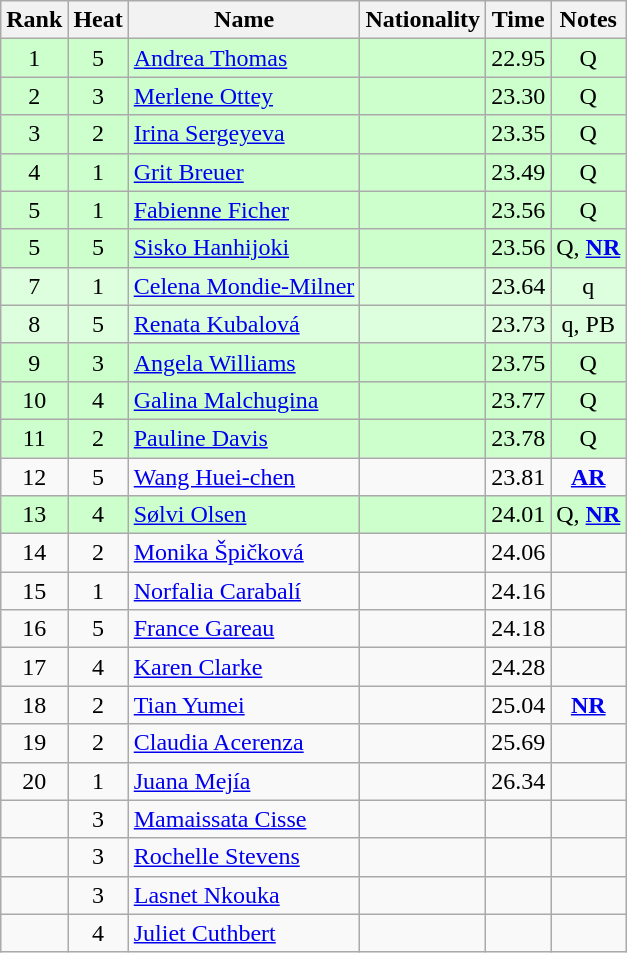<table class="wikitable sortable" style="text-align:center">
<tr>
<th>Rank</th>
<th>Heat</th>
<th>Name</th>
<th>Nationality</th>
<th>Time</th>
<th>Notes</th>
</tr>
<tr bgcolor=ccffcc>
<td>1</td>
<td>5</td>
<td align="left"><a href='#'>Andrea Thomas</a></td>
<td align=left></td>
<td>22.95</td>
<td>Q</td>
</tr>
<tr bgcolor=ccffcc>
<td>2</td>
<td>3</td>
<td align="left"><a href='#'>Merlene Ottey</a></td>
<td align=left></td>
<td>23.30</td>
<td>Q</td>
</tr>
<tr bgcolor=ccffcc>
<td>3</td>
<td>2</td>
<td align="left"><a href='#'>Irina Sergeyeva</a></td>
<td align=left></td>
<td>23.35</td>
<td>Q</td>
</tr>
<tr bgcolor=ccffcc>
<td>4</td>
<td>1</td>
<td align="left"><a href='#'>Grit Breuer</a></td>
<td align=left></td>
<td>23.49</td>
<td>Q</td>
</tr>
<tr bgcolor=ccffcc>
<td>5</td>
<td>1</td>
<td align="left"><a href='#'>Fabienne Ficher</a></td>
<td align=left></td>
<td>23.56</td>
<td>Q</td>
</tr>
<tr bgcolor=ccffcc>
<td>5</td>
<td>5</td>
<td align="left"><a href='#'>Sisko Hanhijoki</a></td>
<td align=left></td>
<td>23.56</td>
<td>Q, <strong><a href='#'>NR</a></strong></td>
</tr>
<tr bgcolor=ddffdd>
<td>7</td>
<td>1</td>
<td align="left"><a href='#'>Celena Mondie-Milner</a></td>
<td align=left></td>
<td>23.64</td>
<td>q</td>
</tr>
<tr bgcolor=ddffdd>
<td>8</td>
<td>5</td>
<td align="left"><a href='#'>Renata Kubalová</a></td>
<td align=left></td>
<td>23.73</td>
<td>q, PB</td>
</tr>
<tr bgcolor=ccffcc>
<td>9</td>
<td>3</td>
<td align="left"><a href='#'>Angela Williams</a></td>
<td align=left></td>
<td>23.75</td>
<td>Q</td>
</tr>
<tr bgcolor=ccffcc>
<td>10</td>
<td>4</td>
<td align="left"><a href='#'>Galina Malchugina</a></td>
<td align=left></td>
<td>23.77</td>
<td>Q</td>
</tr>
<tr bgcolor=ccffcc>
<td>11</td>
<td>2</td>
<td align="left"><a href='#'>Pauline Davis</a></td>
<td align=left></td>
<td>23.78</td>
<td>Q</td>
</tr>
<tr>
<td>12</td>
<td>5</td>
<td align="left"><a href='#'>Wang Huei-chen</a></td>
<td align=left></td>
<td>23.81</td>
<td><strong><a href='#'>AR</a></strong></td>
</tr>
<tr bgcolor=ccffcc>
<td>13</td>
<td>4</td>
<td align="left"><a href='#'>Sølvi Olsen</a></td>
<td align=left></td>
<td>24.01</td>
<td>Q, <strong><a href='#'>NR</a></strong></td>
</tr>
<tr>
<td>14</td>
<td>2</td>
<td align="left"><a href='#'>Monika Špičková</a></td>
<td align=left></td>
<td>24.06</td>
<td></td>
</tr>
<tr>
<td>15</td>
<td>1</td>
<td align="left"><a href='#'>Norfalia Carabalí</a></td>
<td align=left></td>
<td>24.16</td>
<td></td>
</tr>
<tr>
<td>16</td>
<td>5</td>
<td align="left"><a href='#'>France Gareau</a></td>
<td align=left></td>
<td>24.18</td>
<td></td>
</tr>
<tr>
<td>17</td>
<td>4</td>
<td align="left"><a href='#'>Karen Clarke</a></td>
<td align=left></td>
<td>24.28</td>
<td></td>
</tr>
<tr>
<td>18</td>
<td>2</td>
<td align="left"><a href='#'>Tian Yumei</a></td>
<td align=left></td>
<td>25.04</td>
<td><strong><a href='#'>NR</a></strong></td>
</tr>
<tr>
<td>19</td>
<td>2</td>
<td align="left"><a href='#'>Claudia Acerenza</a></td>
<td align=left></td>
<td>25.69</td>
<td></td>
</tr>
<tr>
<td>20</td>
<td>1</td>
<td align="left"><a href='#'>Juana Mejía</a></td>
<td align=left></td>
<td>26.34</td>
<td></td>
</tr>
<tr>
<td></td>
<td>3</td>
<td align="left"><a href='#'>Mamaissata Cisse</a></td>
<td align=left></td>
<td></td>
<td></td>
</tr>
<tr>
<td></td>
<td>3</td>
<td align="left"><a href='#'>Rochelle Stevens</a></td>
<td align=left></td>
<td></td>
<td></td>
</tr>
<tr>
<td></td>
<td>3</td>
<td align="left"><a href='#'>Lasnet Nkouka</a></td>
<td align=left></td>
<td></td>
<td></td>
</tr>
<tr>
<td></td>
<td>4</td>
<td align="left"><a href='#'>Juliet Cuthbert</a></td>
<td align=left></td>
<td></td>
<td></td>
</tr>
</table>
